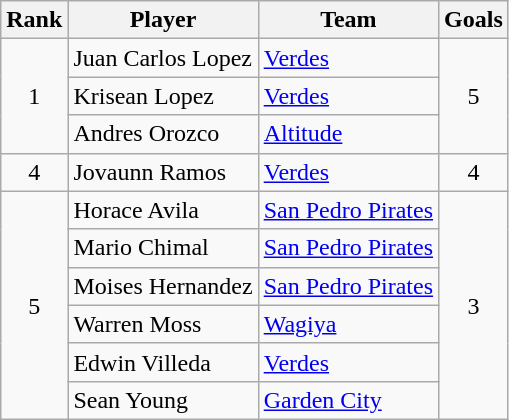<table class="wikitable" style="text-align:center">
<tr>
<th>Rank</th>
<th>Player</th>
<th>Team</th>
<th>Goals</th>
</tr>
<tr>
<td rowspan=3>1</td>
<td align="left"> Juan Carlos Lopez</td>
<td align="left"><a href='#'>Verdes</a></td>
<td rowspan=3>5</td>
</tr>
<tr>
<td align="left"> Krisean Lopez</td>
<td align="left"><a href='#'>Verdes</a></td>
</tr>
<tr>
<td align="left"> Andres Orozco</td>
<td align="left"><a href='#'>Altitude</a></td>
</tr>
<tr>
<td rowspan=1>4</td>
<td align="left"> Jovaunn Ramos</td>
<td align="left"><a href='#'>Verdes</a></td>
<td rowspan=1>4</td>
</tr>
<tr>
<td rowspan=6>5</td>
<td align="left"> Horace Avila</td>
<td align="left"><a href='#'>San Pedro Pirates</a></td>
<td rowspan=6>3</td>
</tr>
<tr>
<td align="left"> Mario Chimal</td>
<td align="left"><a href='#'>San Pedro Pirates</a></td>
</tr>
<tr>
<td align="left"> Moises Hernandez</td>
<td align="left"><a href='#'>San Pedro Pirates</a></td>
</tr>
<tr>
<td align="left"> Warren Moss</td>
<td align="left"><a href='#'>Wagiya</a></td>
</tr>
<tr>
<td align="left"> Edwin Villeda</td>
<td align="left"><a href='#'>Verdes</a></td>
</tr>
<tr>
<td align="left"> Sean Young</td>
<td align="left"><a href='#'>Garden City</a></td>
</tr>
</table>
